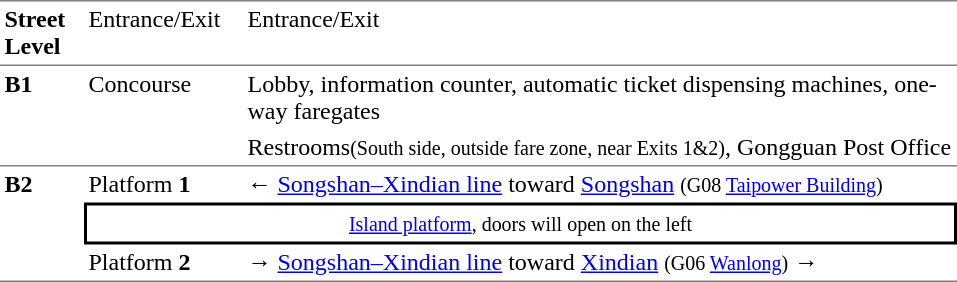<table table border=0 cellspacing=0 cellpadding=3>
<tr>
<td style="border-bottom:solid 1px gray;border-top:solid 1px gray;" width=50 valign=top><strong>Street Level</strong></td>
<td style="border-top:solid 1px gray;border-bottom:solid 1px gray;" width=100 valign=top>Entrance/Exit</td>
<td style="border-top:solid 1px gray;border-bottom:solid 1px gray;" width=470 valign=top>Entrance/Exit</td>
</tr>
<tr>
<td style="border-bottom:solid 1px gray;" rowspan=2 valign=top><strong>B1</strong></td>
<td style="border-bottom:solid 1px gray;" rowspan=2 valign=top>Concourse</td>
<td width=390>Lobby, information counter, automatic ticket dispensing machines, one-way faregates</td>
</tr>
<tr>
<td style="border-bottom:solid 1px gray;">Restrooms<small>(South side, outside fare zone, near Exits 1&2)</small>, Gongguan Post Office</td>
</tr>
<tr>
<td style="border-bottom:solid 1px gray;" rowspan=3 valign=top><strong>B2</strong></td>
<td>Platform <span><strong>1</strong></span></td>
<td>←  <a href='#'>Songshan–Xindian line</a> toward <a href='#'>Songshan</a> <small>(G08 <a href='#'>Taipower Building</a>)</small></td>
</tr>
<tr>
<td style="border-top:solid 2px black;border-right:solid 2px black;border-left:solid 2px black;border-bottom:solid 2px black;text-align:center;" colspan=2><small><a href='#'>Island platform</a>, doors will open on the left</small></td>
</tr>
<tr>
<td style="border-bottom:solid 1px gray;">Platform <span><strong>2</strong></span></td>
<td style="border-bottom:solid 1px gray;"><span>→</span>  <a href='#'>Songshan–Xindian line</a> toward <a href='#'>Xindian</a> <small>(G06 <a href='#'>Wanlong</a>)</small> →</td>
</tr>
</table>
